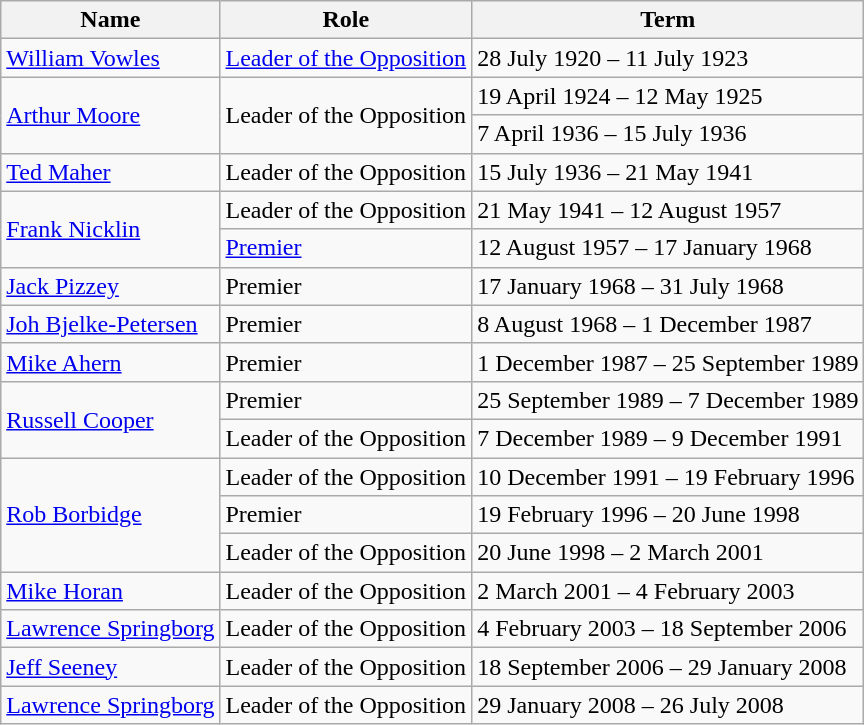<table class="wikitable">
<tr>
<th>Name</th>
<th>Role</th>
<th>Term</th>
</tr>
<tr>
<td><a href='#'>William Vowles</a></td>
<td><a href='#'>Leader of the Opposition</a></td>
<td>28 July 1920 – 11 July 1923</td>
</tr>
<tr>
<td rowspan=2><a href='#'>Arthur Moore</a></td>
<td rowspan=2>Leader of the Opposition</td>
<td>19 April 1924 – 12 May 1925</td>
</tr>
<tr>
<td>7 April 1936 – 15 July 1936</td>
</tr>
<tr>
<td><a href='#'>Ted Maher</a></td>
<td>Leader of the Opposition</td>
<td>15 July 1936 – 21 May 1941</td>
</tr>
<tr>
<td rowspan=2><a href='#'>Frank Nicklin</a></td>
<td>Leader of the Opposition</td>
<td>21 May 1941 – 12 August 1957</td>
</tr>
<tr>
<td><a href='#'>Premier</a></td>
<td>12 August 1957 – 17 January 1968</td>
</tr>
<tr>
<td><a href='#'>Jack Pizzey</a></td>
<td>Premier</td>
<td>17 January 1968 – 31 July 1968</td>
</tr>
<tr>
<td><a href='#'>Joh Bjelke-Petersen</a></td>
<td>Premier</td>
<td>8 August 1968 – 1 December 1987</td>
</tr>
<tr>
<td><a href='#'>Mike Ahern</a></td>
<td>Premier</td>
<td>1 December 1987 – 25 September 1989</td>
</tr>
<tr>
<td rowspan=2><a href='#'>Russell Cooper</a></td>
<td>Premier</td>
<td>25 September 1989 – 7 December 1989</td>
</tr>
<tr>
<td>Leader of the Opposition</td>
<td>7 December 1989 – 9 December 1991</td>
</tr>
<tr>
<td rowspan=3><a href='#'>Rob Borbidge</a></td>
<td>Leader of the Opposition</td>
<td>10 December 1991 – 19 February 1996</td>
</tr>
<tr>
<td>Premier</td>
<td>19 February 1996 – 20 June 1998</td>
</tr>
<tr>
<td>Leader of the Opposition</td>
<td>20 June 1998 – 2 March 2001</td>
</tr>
<tr>
<td><a href='#'>Mike Horan</a></td>
<td>Leader of the Opposition</td>
<td>2 March 2001 – 4 February 2003</td>
</tr>
<tr>
<td><a href='#'>Lawrence Springborg</a></td>
<td>Leader of the Opposition</td>
<td>4 February 2003 – 18 September 2006</td>
</tr>
<tr>
<td><a href='#'>Jeff Seeney</a></td>
<td>Leader of the Opposition</td>
<td>18 September 2006 – 29 January 2008</td>
</tr>
<tr>
<td><a href='#'>Lawrence Springborg</a></td>
<td>Leader of the Opposition</td>
<td>29 January 2008 – 26 July 2008</td>
</tr>
</table>
